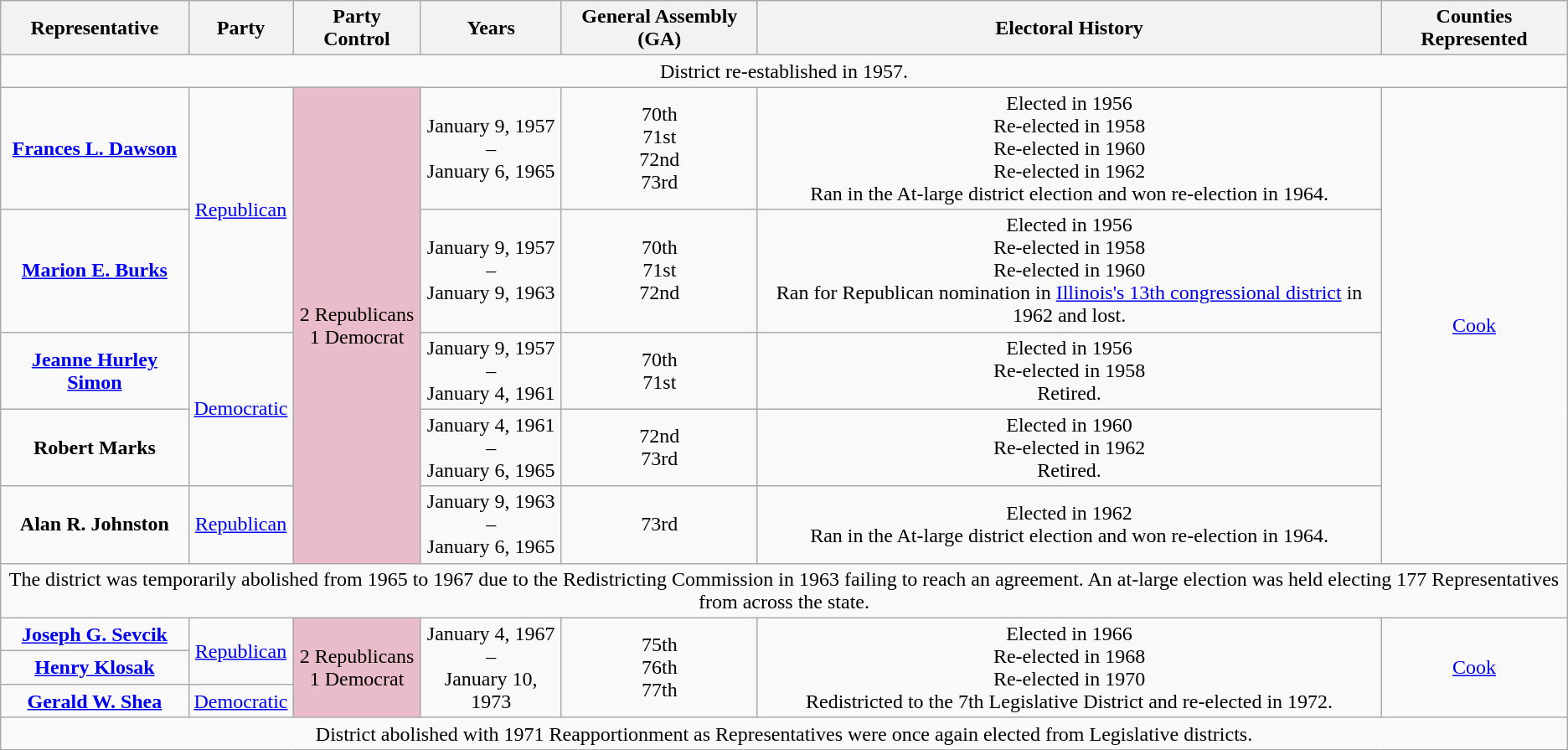<table class="wikitable" style="text-align:center">
<tr>
<th>Representative</th>
<th>Party</th>
<th>Party Control</th>
<th>Years</th>
<th>General Assembly (GA)</th>
<th>Electoral History</th>
<th>Counties Represented</th>
</tr>
<tr>
<td colspan=7>District re-established in 1957.</td>
</tr>
<tr>
<td><strong><a href='#'>Frances L. Dawson</a></strong></td>
<td rowspan=2 ><a href='#'>Republican</a></td>
<td rowspan=5 /bgcolor=#eabbc8>2 Republicans<br>1 Democrat</td>
<td>January 9, 1957 –<br>January 6, 1965</td>
<td>70th<br>71st<br>72nd<br>73rd</td>
<td>Elected in 1956<br>Re-elected in 1958<br>Re-elected in 1960<br>Re-elected in 1962<br>Ran in the At-large district election and won re-election in 1964.</td>
<td rowspan=5><a href='#'>Cook</a></td>
</tr>
<tr>
<td><strong><a href='#'>Marion E. Burks</a></strong></td>
<td>January 9, 1957 –<br>January 9, 1963</td>
<td>70th<br>71st<br>72nd</td>
<td>Elected in 1956<br>Re-elected in 1958<br>Re-elected in 1960<br>Ran for Republican nomination in <a href='#'>Illinois's 13th congressional district</a> in 1962 and lost.</td>
</tr>
<tr>
<td><strong><a href='#'>Jeanne Hurley Simon</a></strong></td>
<td rowspan=2 ><a href='#'>Democratic</a></td>
<td>January 9, 1957 –<br>January 4, 1961</td>
<td>70th<br>71st</td>
<td>Elected in 1956<br>Re-elected in 1958<br>Retired.</td>
</tr>
<tr>
<td><strong>Robert Marks</strong></td>
<td>January 4, 1961 –<br>January 6, 1965</td>
<td>72nd<br>73rd</td>
<td>Elected in 1960<br>Re-elected in 1962<br>Retired.</td>
</tr>
<tr>
<td><strong>Alan R. Johnston</strong></td>
<td><a href='#'>Republican</a></td>
<td>January 9, 1963 –<br>January 6, 1965</td>
<td>73rd</td>
<td>Elected in 1962<br>Ran in the At-large district election and won re-election in 1964.</td>
</tr>
<tr>
<td colspan=7>The district was temporarily abolished from 1965 to 1967 due to the Redistricting Commission in 1963 failing to reach an agreement. An at-large election was held electing 177 Representatives from across the state.</td>
</tr>
<tr>
<td><strong><a href='#'>Joseph G. Sevcik</a></strong></td>
<td rowspan=2 ><a href='#'>Republican</a></td>
<td rowspan=3 /bgcolor=#eabbc8>2 Republicans<br>1 Democrat</td>
<td rowspan=3>January 4, 1967 –<br>January 10, 1973</td>
<td rowspan=3>75th<br>76th<br>77th</td>
<td rowspan=3>Elected in 1966<br>Re-elected in 1968<br>Re-elected in 1970<br>Redistricted to the 7th Legislative District and re-elected in 1972.</td>
<td rowspan=3><a href='#'>Cook</a></td>
</tr>
<tr>
<td><strong><a href='#'>Henry Klosak</a></strong></td>
</tr>
<tr>
<td><strong><a href='#'>Gerald W. Shea</a></strong></td>
<td><a href='#'>Democratic</a></td>
</tr>
<tr>
<td colspan=7>District abolished with 1971 Reapportionment as Representatives were once again elected from Legislative districts.</td>
</tr>
</table>
